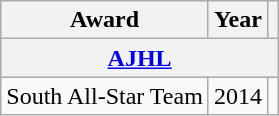<table class="wikitable">
<tr>
<th>Award</th>
<th>Year</th>
<th></th>
</tr>
<tr ALIGN="center" bgcolor="#e0e0e0">
<th colspan="3"><a href='#'>AJHL</a></th>
</tr>
<tr>
<td>South All-Star Team</td>
<td>2014</td>
<td></td>
</tr>
</table>
